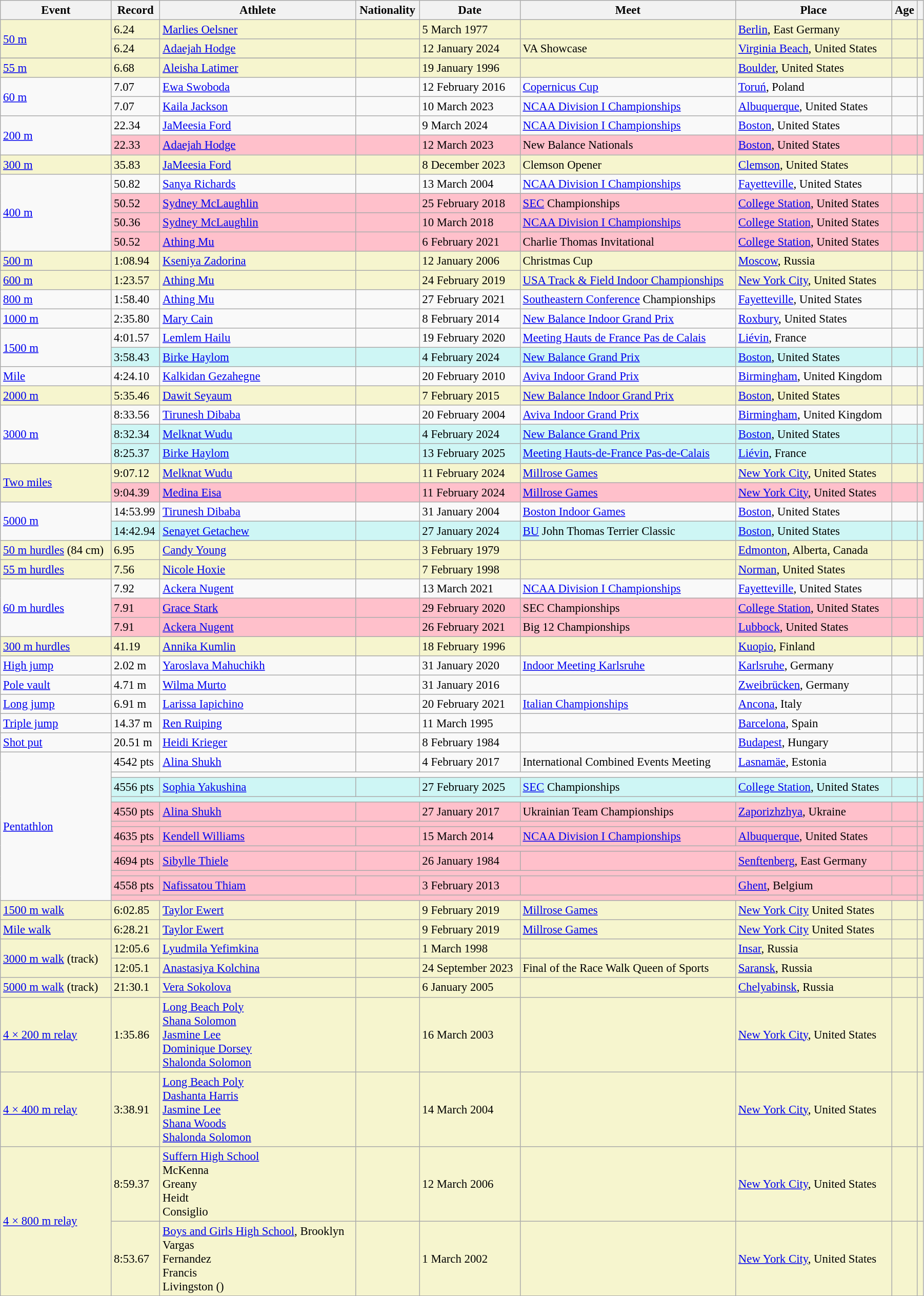<table class=wikitable style="width: 95%; font-size: 95%;">
<tr>
<th>Event</th>
<th>Record</th>
<th>Athlete</th>
<th>Nationality</th>
<th>Date</th>
<th>Meet</th>
<th>Place</th>
<th>Age</th>
<th></th>
</tr>
<tr style="background:#f6f5ce;">
<td rowspan=2><a href='#'>50 m</a></td>
<td>6.24</td>
<td><a href='#'>Marlies Oelsner</a></td>
<td></td>
<td>5 March 1977</td>
<td></td>
<td><a href='#'>Berlin</a>, East Germany</td>
<td></td>
<td></td>
</tr>
<tr style="background:#f6f5ce;">
<td>6.24</td>
<td><a href='#'>Adaejah Hodge</a></td>
<td></td>
<td>12 January 2024</td>
<td>VA Showcase</td>
<td><a href='#'>Virginia Beach</a>, United States</td>
<td></td>
<td></td>
</tr>
<tr>
</tr>
<tr style="background:#f6f5ce;">
<td><a href='#'>55 m</a></td>
<td>6.68 </td>
<td><a href='#'>Aleisha Latimer</a></td>
<td></td>
<td>19 January 1996</td>
<td></td>
<td><a href='#'>Boulder</a>, United States</td>
<td></td>
<td></td>
</tr>
<tr>
<td rowspan="2"><a href='#'>60 m</a></td>
<td>7.07</td>
<td><a href='#'>Ewa Swoboda</a></td>
<td></td>
<td>12 February 2016</td>
<td><a href='#'>Copernicus Cup</a></td>
<td><a href='#'>Toruń</a>, Poland</td>
<td></td>
<td></td>
</tr>
<tr>
<td>7.07 </td>
<td><a href='#'>Kaila Jackson</a></td>
<td></td>
<td>10 March 2023</td>
<td><a href='#'>NCAA Division I Championships</a></td>
<td><a href='#'>Albuquerque</a>, United States</td>
<td></td>
<td></td>
</tr>
<tr>
<td rowspan=2><a href='#'>200 m</a></td>
<td>22.34</td>
<td><a href='#'>JaMeesia Ford</a></td>
<td></td>
<td>9 March 2024</td>
<td><a href='#'>NCAA Division I Championships</a></td>
<td><a href='#'>Boston</a>, United States</td>
<td></td>
<td></td>
</tr>
<tr bgcolor=pink>
<td>22.33</td>
<td><a href='#'>Adaejah Hodge</a></td>
<td></td>
<td>12 March 2023</td>
<td>New Balance Nationals</td>
<td><a href='#'>Boston</a>, United States</td>
<td></td>
<td></td>
</tr>
<tr style="background:#f6F5CE;">
<td><a href='#'>300 m</a></td>
<td>35.83</td>
<td><a href='#'>JaMeesia Ford</a></td>
<td></td>
<td>8 December 2023</td>
<td>Clemson Opener</td>
<td><a href='#'>Clemson</a>, United States</td>
<td></td>
<td></td>
</tr>
<tr>
<td rowspan=4><a href='#'>400 m</a></td>
<td>50.82</td>
<td><a href='#'>Sanya Richards</a></td>
<td></td>
<td>13 March 2004</td>
<td><a href='#'>NCAA Division I Championships</a></td>
<td><a href='#'>Fayetteville</a>, United States</td>
<td></td>
<td></td>
</tr>
<tr bgcolor=pink>
<td>50.52</td>
<td><a href='#'>Sydney McLaughlin</a></td>
<td></td>
<td>25 February 2018</td>
<td><a href='#'>SEC</a> Championships</td>
<td><a href='#'>College Station</a>, United States</td>
<td></td>
<td></td>
</tr>
<tr bgcolor=pink>
<td>50.36</td>
<td><a href='#'>Sydney McLaughlin</a></td>
<td></td>
<td>10 March 2018</td>
<td><a href='#'>NCAA Division I Championships</a></td>
<td><a href='#'>College Station</a>, United States</td>
<td></td>
<td></td>
</tr>
<tr bgcolor=pink>
<td>50.52</td>
<td><a href='#'>Athing Mu</a></td>
<td></td>
<td>6 February 2021</td>
<td>Charlie Thomas Invitational</td>
<td><a href='#'>College Station</a>, United States</td>
<td></td>
<td></td>
</tr>
<tr style="background:#f6f5ce;">
<td><a href='#'>500 m</a></td>
<td>1:08.94</td>
<td><a href='#'>Kseniya Zadorina</a></td>
<td></td>
<td>12 January 2006</td>
<td>Christmas Cup</td>
<td><a href='#'>Moscow</a>, Russia</td>
<td></td>
<td></td>
</tr>
<tr style="background:#f6f5ce;">
<td><a href='#'>600 m</a></td>
<td>1:23.57</td>
<td><a href='#'>Athing Mu</a></td>
<td></td>
<td>24 February 2019</td>
<td><a href='#'>USA Track & Field Indoor Championships</a></td>
<td><a href='#'>New York City</a>, United States</td>
<td></td>
<td></td>
</tr>
<tr>
<td><a href='#'>800 m</a></td>
<td>1:58.40</td>
<td><a href='#'>Athing Mu</a></td>
<td></td>
<td>27 February 2021</td>
<td><a href='#'>Southeastern Conference</a> Championships</td>
<td><a href='#'>Fayetteville</a>, United States</td>
<td></td>
<td></td>
</tr>
<tr>
<td><a href='#'>1000 m</a></td>
<td>2:35.80</td>
<td><a href='#'>Mary Cain</a></td>
<td></td>
<td>8 February 2014</td>
<td><a href='#'>New Balance Indoor Grand Prix</a></td>
<td><a href='#'>Roxbury</a>, United States</td>
<td></td>
<td></td>
</tr>
<tr>
<td rowspan=2><a href='#'>1500 m</a></td>
<td>4:01.57</td>
<td><a href='#'>Lemlem Hailu</a></td>
<td></td>
<td>19 February 2020</td>
<td><a href='#'>Meeting Hauts de France Pas de Calais</a></td>
<td><a href='#'>Liévin</a>, France</td>
<td></td>
<td></td>
</tr>
<tr bgcolor=#CEF6F5>
<td>3:58.43</td>
<td><a href='#'>Birke Haylom</a></td>
<td></td>
<td>4 February 2024</td>
<td><a href='#'>New Balance Grand Prix</a></td>
<td><a href='#'>Boston</a>, United States</td>
<td></td>
<td></td>
</tr>
<tr>
<td><a href='#'>Mile</a></td>
<td>4:24.10</td>
<td><a href='#'>Kalkidan Gezahegne</a></td>
<td></td>
<td>20 February 2010</td>
<td><a href='#'>Aviva Indoor Grand Prix</a></td>
<td><a href='#'>Birmingham</a>, United Kingdom</td>
<td></td>
<td></td>
</tr>
<tr style="background:#f6f5ce;">
<td><a href='#'>2000 m</a></td>
<td>5:35.46</td>
<td><a href='#'>Dawit Seyaum</a></td>
<td></td>
<td>7 February 2015</td>
<td><a href='#'>New Balance Indoor Grand Prix</a></td>
<td><a href='#'>Boston</a>, United States</td>
<td></td>
<td></td>
</tr>
<tr>
<td rowspan=3><a href='#'>3000 m</a></td>
<td>8:33.56</td>
<td><a href='#'>Tirunesh Dibaba</a></td>
<td></td>
<td>20 February 2004</td>
<td><a href='#'>Aviva Indoor Grand Prix</a></td>
<td><a href='#'>Birmingham</a>, United Kingdom</td>
<td></td>
<td></td>
</tr>
<tr bgcolor=#CEF6F5>
<td>8:32.34</td>
<td><a href='#'>Melknat Wudu</a></td>
<td></td>
<td>4 February 2024</td>
<td><a href='#'>New Balance Grand Prix</a></td>
<td><a href='#'>Boston</a>, United States</td>
<td></td>
<td></td>
</tr>
<tr bgcolor=#CEF6F5>
<td>8:25.37</td>
<td><a href='#'>Birke Haylom</a></td>
<td></td>
<td>13 February 2025</td>
<td><a href='#'>Meeting Hauts-de-France Pas-de-Calais</a></td>
<td><a href='#'>Liévin</a>, France</td>
<td></td>
<td></td>
</tr>
<tr style="background:#f6f5ce;">
<td rowspan=2><a href='#'>Two miles</a></td>
<td>9:07.12</td>
<td><a href='#'>Melknat Wudu</a></td>
<td></td>
<td>11 February 2024</td>
<td><a href='#'>Millrose Games</a></td>
<td><a href='#'>New York City</a>, United States</td>
<td></td>
<td></td>
</tr>
<tr style="background:pink">
<td>9:04.39</td>
<td><a href='#'>Medina Eisa</a></td>
<td></td>
<td>11 February 2024</td>
<td><a href='#'>Millrose Games</a></td>
<td><a href='#'>New York City</a>, United States</td>
<td></td>
<td></td>
</tr>
<tr>
<td rowspan=2><a href='#'>5000 m</a></td>
<td>14:53.99</td>
<td><a href='#'>Tirunesh Dibaba</a></td>
<td></td>
<td>31 January 2004</td>
<td><a href='#'>Boston Indoor Games</a></td>
<td><a href='#'>Boston</a>, United States</td>
<td></td>
<td></td>
</tr>
<tr bgcolor=#CEF6F5>
<td>14:42.94</td>
<td><a href='#'>Senayet Getachew</a></td>
<td></td>
<td>27 January 2024</td>
<td><a href='#'>BU</a> John Thomas Terrier Classic</td>
<td><a href='#'>Boston</a>, United States</td>
<td></td>
<td></td>
</tr>
<tr style="background:#f6f5ce;">
<td><a href='#'>50 m hurdles</a> (84 cm)</td>
<td>6.95</td>
<td><a href='#'>Candy Young</a></td>
<td></td>
<td>3 February 1979</td>
<td></td>
<td><a href='#'>Edmonton</a>, Alberta, Canada</td>
<td></td>
<td></td>
</tr>
<tr style="background:#f6f5ce;">
<td><a href='#'>55 m hurdles</a></td>
<td>7.56</td>
<td><a href='#'>Nicole Hoxie</a></td>
<td></td>
<td>7 February 1998</td>
<td></td>
<td><a href='#'>Norman</a>, United States</td>
<td></td>
<td></td>
</tr>
<tr>
<td rowspan=3><a href='#'>60 m hurdles</a></td>
<td>7.92</td>
<td><a href='#'>Ackera Nugent</a></td>
<td></td>
<td>13 March 2021</td>
<td><a href='#'>NCAA Division I Championships</a></td>
<td><a href='#'>Fayetteville</a>, United States</td>
<td></td>
<td></td>
</tr>
<tr bgcolor=pink>
<td>7.91</td>
<td><a href='#'>Grace Stark</a></td>
<td></td>
<td>29 February 2020</td>
<td>SEC Championships</td>
<td><a href='#'>College Station</a>, United States</td>
<td></td>
<td></td>
</tr>
<tr bgcolor=pink>
<td>7.91</td>
<td><a href='#'>Ackera Nugent</a></td>
<td></td>
<td>26 February 2021</td>
<td>Big 12 Championships</td>
<td><a href='#'>Lubbock</a>, United States</td>
<td></td>
<td></td>
</tr>
<tr style="background:#f6F5CE;">
<td><a href='#'>300 m hurdles</a></td>
<td>41.19 </td>
<td><a href='#'>Annika Kumlin</a></td>
<td></td>
<td>18 February 1996</td>
<td></td>
<td><a href='#'>Kuopio</a>, Finland</td>
<td></td>
<td></td>
</tr>
<tr>
<td><a href='#'>High jump</a></td>
<td>2.02 m</td>
<td><a href='#'>Yaroslava Mahuchikh</a></td>
<td></td>
<td>31 January 2020</td>
<td><a href='#'>Indoor Meeting Karlsruhe</a></td>
<td><a href='#'>Karlsruhe</a>, Germany</td>
<td></td>
<td></td>
</tr>
<tr>
<td><a href='#'>Pole vault</a></td>
<td>4.71 m</td>
<td><a href='#'>Wilma Murto</a></td>
<td></td>
<td>31 January 2016</td>
<td></td>
<td><a href='#'>Zweibrücken</a>, Germany</td>
<td></td>
<td></td>
</tr>
<tr>
<td><a href='#'>Long jump</a></td>
<td>6.91 m</td>
<td><a href='#'>Larissa Iapichino</a></td>
<td></td>
<td>20 February 2021</td>
<td><a href='#'>Italian Championships</a></td>
<td><a href='#'>Ancona</a>, Italy</td>
<td></td>
<td></td>
</tr>
<tr>
<td><a href='#'>Triple jump</a></td>
<td>14.37 m</td>
<td><a href='#'>Ren Ruiping</a></td>
<td></td>
<td>11 March 1995</td>
<td></td>
<td><a href='#'>Barcelona</a>, Spain</td>
<td></td>
<td></td>
</tr>
<tr>
<td><a href='#'>Shot put</a></td>
<td>20.51 m</td>
<td><a href='#'>Heidi Krieger</a></td>
<td></td>
<td>8 February 1984</td>
<td></td>
<td><a href='#'>Budapest</a>, Hungary</td>
<td></td>
<td></td>
</tr>
<tr>
<td rowspan=12><a href='#'>Pentathlon</a></td>
<td>4542 pts</td>
<td><a href='#'>Alina Shukh</a></td>
<td></td>
<td>4 February 2017</td>
<td>International Combined Events Meeting</td>
<td><a href='#'>Lasnamäe</a>, Estonia</td>
<td></td>
<td></td>
</tr>
<tr>
<td colspan=7></td>
<td></td>
</tr>
<tr bgcolor=#CEF6F5>
<td>4556 pts</td>
<td><a href='#'>Sophia Yakushina</a></td>
<td></td>
<td>27 February 2025</td>
<td><a href='#'>SEC</a> Championships</td>
<td><a href='#'>College Station</a>, United States</td>
<td></td>
<td></td>
</tr>
<tr bgcolor=#CEF6F5>
<td colspan=7></td>
<td></td>
</tr>
<tr style="background:pink">
<td>4550 pts</td>
<td><a href='#'>Alina Shukh</a></td>
<td></td>
<td>27 January 2017</td>
<td>Ukrainian Team Championships</td>
<td><a href='#'>Zaporizhzhya</a>, Ukraine</td>
<td></td>
<td></td>
</tr>
<tr style="background:pink">
<td colspan=7></td>
<td></td>
</tr>
<tr style="background:pink">
<td>4635 pts </td>
<td><a href='#'>Kendell Williams</a></td>
<td></td>
<td>15 March 2014</td>
<td><a href='#'>NCAA Division I Championships</a></td>
<td><a href='#'>Albuquerque</a>, United States</td>
<td></td>
<td></td>
</tr>
<tr style="background:pink">
<td colspan=7></td>
<td></td>
</tr>
<tr style="background:pink">
<td>4694 pts </td>
<td><a href='#'>Sibylle Thiele</a></td>
<td></td>
<td>26 January 1984</td>
<td></td>
<td><a href='#'>Senftenberg</a>, East Germany</td>
<td></td>
<td></td>
</tr>
<tr style="background:pink">
<td colspan=7></td>
<td></td>
</tr>
<tr style="background:pink">
<td>4558 pts </td>
<td><a href='#'>Nafissatou Thiam</a></td>
<td></td>
<td>3 February 2013</td>
<td></td>
<td><a href='#'>Ghent</a>, Belgium</td>
<td></td>
<td></td>
</tr>
<tr style="background:pink">
<td colspan=7></td>
<td></td>
</tr>
<tr style="background:#f6f5ce;">
<td><a href='#'>1500 m walk</a></td>
<td>6:02.85</td>
<td><a href='#'>Taylor Ewert</a></td>
<td></td>
<td>9 February 2019</td>
<td><a href='#'>Millrose Games</a></td>
<td><a href='#'>New York City</a> United States</td>
<td></td>
<td></td>
</tr>
<tr style="background:#f6f5ce;">
<td><a href='#'>Mile walk</a></td>
<td>6:28.21</td>
<td><a href='#'>Taylor Ewert</a></td>
<td></td>
<td>9 February 2019</td>
<td><a href='#'>Millrose Games</a></td>
<td><a href='#'>New York City</a> United States</td>
<td></td>
<td></td>
</tr>
<tr style="background:#f6f5ce;">
<td rowspan=2><a href='#'>3000 m walk</a> (track)</td>
<td>12:05.6 </td>
<td><a href='#'>Lyudmila Yefimkina</a></td>
<td></td>
<td>1 March 1998</td>
<td></td>
<td><a href='#'>Insar</a>, Russia</td>
<td></td>
<td></td>
</tr>
<tr style="background:#f6f5ce;">
<td>12:05.1  </td>
<td><a href='#'>Anastasiya Kolchina</a></td>
<td></td>
<td>24 September 2023</td>
<td>Final of the Race Walk Queen of Sports</td>
<td><a href='#'>Saransk</a>, Russia</td>
<td></td>
<td></td>
</tr>
<tr style="background:#f6f5ce;">
<td><a href='#'>5000 m walk</a> (track)</td>
<td>21:30.1</td>
<td><a href='#'>Vera Sokolova</a></td>
<td></td>
<td>6 January 2005</td>
<td></td>
<td><a href='#'>Chelyabinsk</a>, Russia</td>
<td></td>
<td></td>
</tr>
<tr style="background:#f6f5ce;">
<td><a href='#'>4 × 200 m relay</a></td>
<td>1:35.86</td>
<td><a href='#'>Long Beach Poly</a><br><a href='#'>Shana Solomon</a><br><a href='#'>Jasmine Lee</a><br><a href='#'>Dominique Dorsey</a><br><a href='#'>Shalonda Solomon</a></td>
<td></td>
<td>16 March 2003</td>
<td></td>
<td><a href='#'>New York City</a>, United States</td>
<td><br><br><br></td>
<td></td>
</tr>
<tr style="background:#f6f5ce;">
<td><a href='#'>4 × 400 m relay</a></td>
<td>3:38.91</td>
<td><a href='#'>Long Beach Poly</a><br><a href='#'>Dashanta Harris</a><br><a href='#'>Jasmine Lee</a><br><a href='#'>Shana Woods</a><br><a href='#'>Shalonda Solomon</a></td>
<td></td>
<td>14 March 2004</td>
<td></td>
<td><a href='#'>New York City</a>, United States</td>
<td><br><br><br></td>
<td></td>
</tr>
<tr style="background:#f6f5ce;">
<td rowspan=2><a href='#'>4 × 800 m relay</a></td>
<td>8:59.37</td>
<td><a href='#'>Suffern High School</a><br>McKenna<br>Greany<br>Heidt<br>Consiglio</td>
<td></td>
<td>12 March 2006</td>
<td></td>
<td><a href='#'>New York City</a>, United States</td>
<td></td>
<td></td>
</tr>
<tr style="background:#f6f5ce;">
<td>8:53.67</td>
<td><a href='#'>Boys and Girls High School</a>, Brooklyn<br>Vargas<br>Fernandez<br>Francis<br>Livingston ()</td>
<td></td>
<td>1 March 2002</td>
<td></td>
<td><a href='#'>New York City</a>, United States</td>
<td></td>
<td></td>
</tr>
</table>
